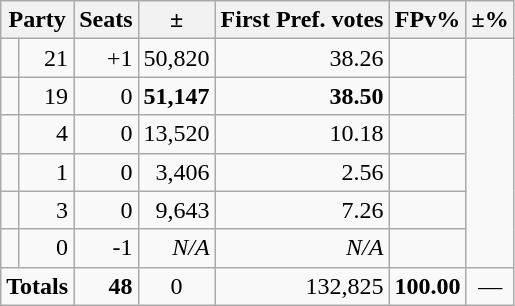<table class=wikitable>
<tr>
<th colspan=2 align=center>Party</th>
<th valign=top>Seats</th>
<th valign=top>±</th>
<th valign=top>First Pref. votes</th>
<th valign=top>FPv%</th>
<th valign=top>±%</th>
</tr>
<tr>
<td></td>
<td align=right>21</td>
<td align=right>+1</td>
<td align=right>50,820</td>
<td align=right>38.26</td>
<td align=right></td>
</tr>
<tr>
<td></td>
<td align=right>19</td>
<td align=right>0</td>
<td align=right><strong>51,147</strong></td>
<td align=right><strong>38.50</strong></td>
<td align=right></td>
</tr>
<tr>
<td></td>
<td align=right>4</td>
<td align=right>0</td>
<td align=right>13,520</td>
<td align=right>10.18</td>
<td align=right></td>
</tr>
<tr>
<td></td>
<td align=right>1</td>
<td align=right>0</td>
<td align=right>3,406</td>
<td align=right>2.56</td>
<td align=right></td>
</tr>
<tr>
<td></td>
<td align=right>3</td>
<td align=right>0</td>
<td align=right>9,643</td>
<td align=right>7.26</td>
<td align=right></td>
</tr>
<tr>
<td></td>
<td align=right>0</td>
<td align=right>-1</td>
<td align=right><em>N/A</em></td>
<td align=right><em>N/A</em></td>
<td align=right></td>
</tr>
<tr>
<td colspan=2 align=center><strong>Totals</strong></td>
<td align=right><strong>48</strong></td>
<td align=center>0</td>
<td align=right>132,825</td>
<td align=center><strong>100.00</strong></td>
<td align=center>—</td>
</tr>
</table>
